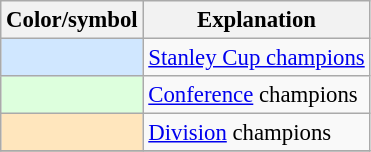<table class="wikitable" style="font-size:95%">
<tr>
<th scope="col">Color/symbol</th>
<th scope="col">Explanation</th>
</tr>
<tr>
<th scope="row" style="background:#D0E7FF"></th>
<td><a href='#'>Stanley Cup champions</a></td>
</tr>
<tr>
<th scope="row" style="background:#DDFFDD"></th>
<td><a href='#'>Conference</a> champions</td>
</tr>
<tr>
<th scope="row" style="background:#FFE6BD"></th>
<td><a href='#'>Division</a> champions</td>
</tr>
<tr>
</tr>
</table>
